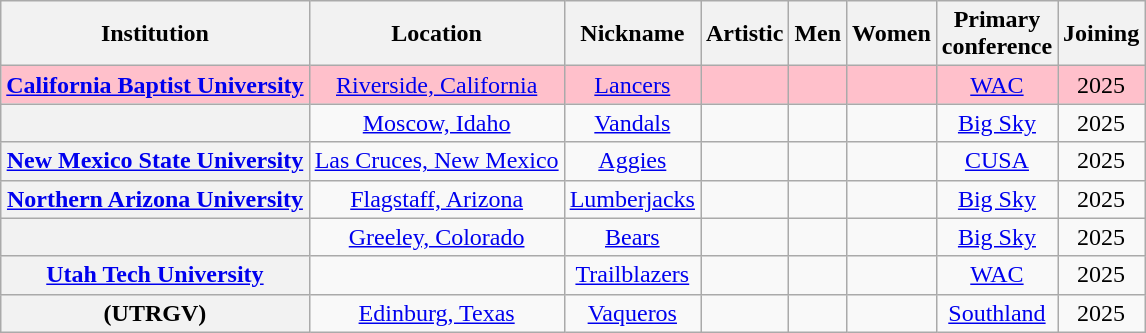<table class="wikitable sortable" style="text-align:center">
<tr>
<th>Institution</th>
<th>Location</th>
<th>Nickname</th>
<th>Artistic</th>
<th>Men</th>
<th>Women</th>
<th>Primary<br>conference</th>
<th>Joining</th>
</tr>
<tr bgcolor=pink>
<td><strong><a href='#'>California Baptist University</a></strong></td>
<td><a href='#'>Riverside, California</a></td>
<td><a href='#'>Lancers</a></td>
<td></td>
<td></td>
<td></td>
<td><a href='#'>WAC</a></td>
<td>2025</td>
</tr>
<tr>
<th></th>
<td><a href='#'>Moscow, Idaho</a></td>
<td><a href='#'>Vandals</a></td>
<td></td>
<td></td>
<td></td>
<td><a href='#'>Big Sky</a></td>
<td>2025</td>
</tr>
<tr>
<th><a href='#'>New Mexico State University</a></th>
<td><a href='#'>Las Cruces, New Mexico</a></td>
<td><a href='#'>Aggies</a></td>
<td></td>
<td></td>
<td></td>
<td><a href='#'>CUSA</a></td>
<td>2025</td>
</tr>
<tr>
<th><a href='#'>Northern Arizona University</a></th>
<td><a href='#'>Flagstaff, Arizona</a></td>
<td><a href='#'>Lumberjacks</a></td>
<td></td>
<td></td>
<td></td>
<td><a href='#'>Big Sky</a></td>
<td>2025</td>
</tr>
<tr>
<th></th>
<td><a href='#'>Greeley, Colorado</a></td>
<td><a href='#'>Bears</a></td>
<td></td>
<td></td>
<td></td>
<td><a href='#'>Big Sky</a></td>
<td>2025</td>
</tr>
<tr>
<th><a href='#'>Utah Tech University</a></th>
<td></td>
<td><a href='#'>Trailblazers</a></td>
<td></td>
<td></td>
<td></td>
<td><a href='#'>WAC</a></td>
<td>2025</td>
</tr>
<tr>
<th> (UTRGV)</th>
<td><a href='#'>Edinburg, Texas</a></td>
<td><a href='#'>Vaqueros</a></td>
<td></td>
<td></td>
<td></td>
<td><a href='#'>Southland</a></td>
<td>2025</td>
</tr>
</table>
